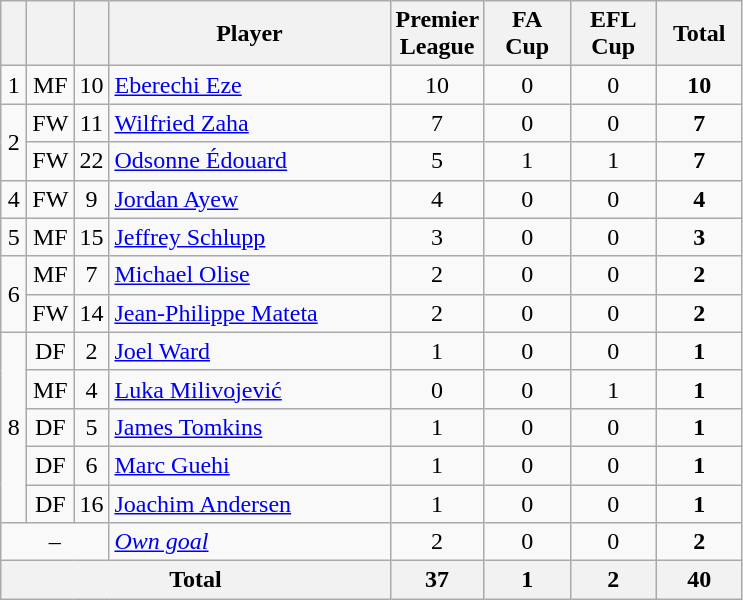<table class="wikitable sortable" style="text-align:center">
<tr>
<th width=10></th>
<th width=10></th>
<th width=10></th>
<th width=180>Player</th>
<th width=50>Premier League</th>
<th width=50>FA Cup</th>
<th width=50>EFL Cup</th>
<th width=50>Total</th>
</tr>
<tr>
<td>1</td>
<td>MF</td>
<td>10</td>
<td align="left"> <a href='#'>Eberechi Eze</a></td>
<td>10</td>
<td>0</td>
<td>0</td>
<td><strong>10</strong></td>
</tr>
<tr>
<td rowspan="2">2</td>
<td>FW</td>
<td>11</td>
<td align="left"> <a href='#'>Wilfried Zaha</a></td>
<td>7</td>
<td>0</td>
<td>0</td>
<td><strong>7</strong></td>
</tr>
<tr>
<td>FW</td>
<td>22</td>
<td align="left"> <a href='#'>Odsonne Édouard</a></td>
<td>5</td>
<td>1</td>
<td>1</td>
<td><strong>7</strong></td>
</tr>
<tr>
<td>4</td>
<td>FW</td>
<td>9</td>
<td align="left"> <a href='#'>Jordan Ayew</a></td>
<td>4</td>
<td>0</td>
<td>0</td>
<td><strong>4</strong></td>
</tr>
<tr>
<td>5</td>
<td>MF</td>
<td>15</td>
<td align="left"> <a href='#'>Jeffrey Schlupp</a></td>
<td>3</td>
<td>0</td>
<td>0</td>
<td><strong>3</strong></td>
</tr>
<tr>
<td rowspan=2>6</td>
<td>MF</td>
<td>7</td>
<td align="left"> <a href='#'>Michael Olise</a></td>
<td>2</td>
<td>0</td>
<td>0</td>
<td><strong>2</strong></td>
</tr>
<tr>
<td>FW</td>
<td>14</td>
<td align="left"> <a href='#'>Jean-Philippe Mateta</a></td>
<td>2</td>
<td>0</td>
<td>0</td>
<td><strong>2</strong></td>
</tr>
<tr>
<td rowspan=5>8</td>
<td>DF</td>
<td>2</td>
<td align="left"> <a href='#'>Joel Ward</a></td>
<td>1</td>
<td>0</td>
<td>0</td>
<td><strong>1</strong></td>
</tr>
<tr>
<td>MF</td>
<td>4</td>
<td align="left"> <a href='#'>Luka Milivojević</a></td>
<td>0</td>
<td>0</td>
<td>1</td>
<td><strong>1</strong></td>
</tr>
<tr>
<td>DF</td>
<td>5</td>
<td align="left"> <a href='#'>James Tomkins</a></td>
<td>1</td>
<td>0</td>
<td>0</td>
<td><strong>1</strong></td>
</tr>
<tr>
<td>DF</td>
<td>6</td>
<td align="left"> <a href='#'>Marc Guehi</a></td>
<td>1</td>
<td>0</td>
<td>0</td>
<td><strong>1</strong></td>
</tr>
<tr>
<td>DF</td>
<td>16</td>
<td align="left"> <a href='#'>Joachim Andersen</a></td>
<td>1</td>
<td>0</td>
<td>0</td>
<td><strong>1</strong></td>
</tr>
<tr class="sortbottom">
<td colspan = 3>–</td>
<td align="left"> <em><a href='#'>Own goal</a></em></td>
<td>2</td>
<td>0</td>
<td>0</td>
<td><strong>2</strong></td>
</tr>
<tr class="sortbottom">
<th colspan="4">Total</th>
<th>37</th>
<th>1</th>
<th>2</th>
<th>40</th>
</tr>
</table>
